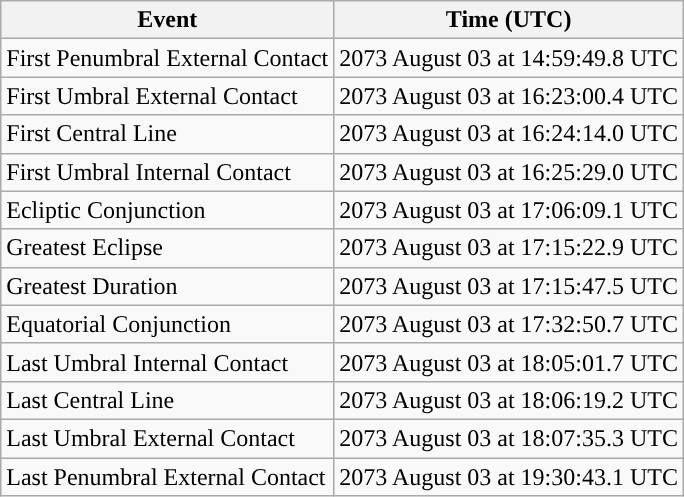<table class="wikitable">
<tr>
<th>Event</th>
<th>Time (UTC)</th>
</tr>
<tr>
<td>First Penumbral External Contact</td>
<td>2073 August 03 at 14:59:49.8 UTC</td>
</tr>
<tr>
<td>First Umbral External Contact</td>
<td>2073 August 03 at 16:23:00.4 UTC</td>
</tr>
<tr>
<td>First Central Line</td>
<td>2073 August 03 at 16:24:14.0 UTC</td>
</tr>
<tr>
<td>First Umbral Internal Contact</td>
<td>2073 August 03 at 16:25:29.0 UTC</td>
</tr>
<tr>
<td>Ecliptic Conjunction</td>
<td>2073 August 03 at 17:06:09.1 UTC</td>
</tr>
<tr>
<td>Greatest Eclipse</td>
<td>2073 August 03 at 17:15:22.9 UTC</td>
</tr>
<tr>
<td>Greatest Duration</td>
<td>2073 August 03 at 17:15:47.5 UTC</td>
</tr>
<tr>
<td>Equatorial Conjunction</td>
<td>2073 August 03 at 17:32:50.7 UTC</td>
</tr>
<tr>
<td>Last Umbral Internal Contact</td>
<td>2073 August 03 at 18:05:01.7 UTC</td>
</tr>
<tr>
<td>Last Central Line</td>
<td>2073 August 03 at 18:06:19.2 UTC</td>
</tr>
<tr>
<td>Last Umbral External Contact</td>
<td>2073 August 03 at 18:07:35.3 UTC</td>
</tr>
<tr>
<td>Last Penumbral External Contact</td>
<td>2073 August 03 at 19:30:43.1 UTC</td>
</tr>
</table>
